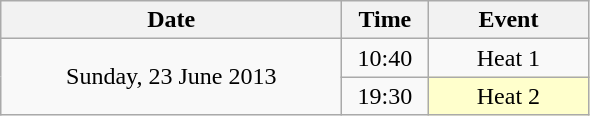<table class = "wikitable" style="text-align:center;">
<tr>
<th width=220>Date</th>
<th width=50>Time</th>
<th width=100>Event</th>
</tr>
<tr>
<td rowspan=2>Sunday, 23 June 2013</td>
<td>10:40</td>
<td>Heat 1</td>
</tr>
<tr>
<td>19:30</td>
<td bgcolor=ffffcc>Heat 2</td>
</tr>
</table>
